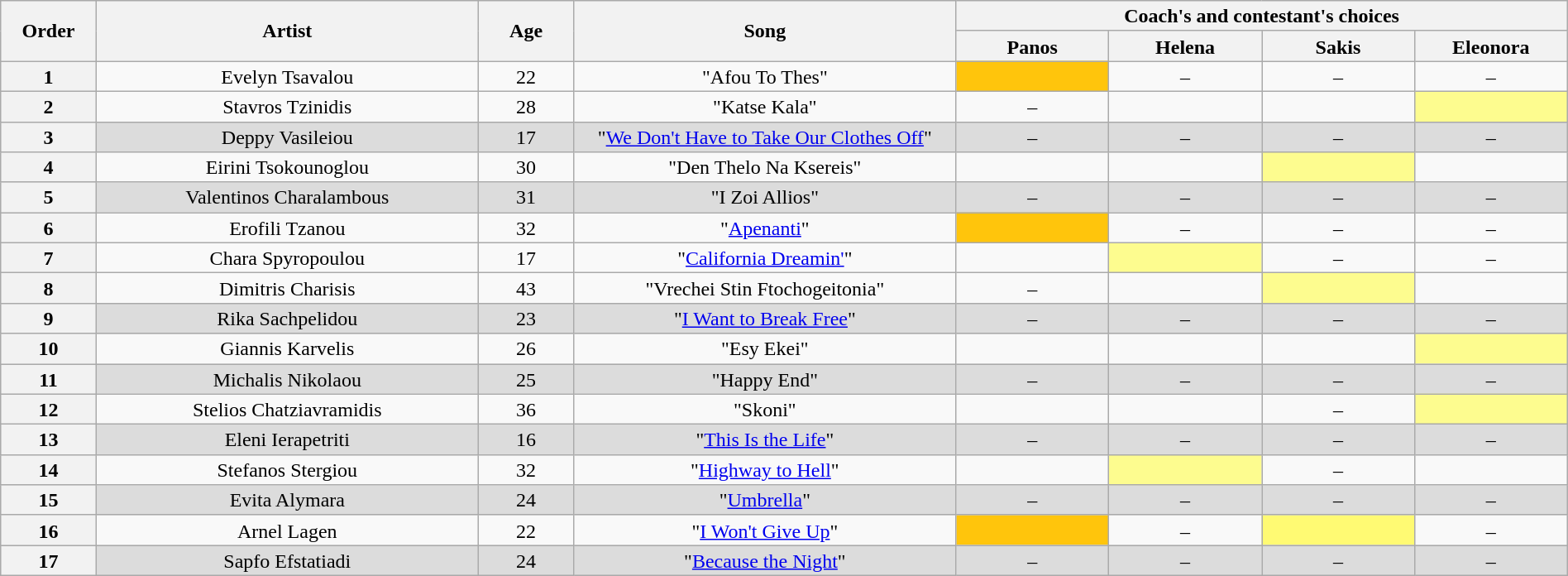<table class="wikitable" style="text-align:center; line-height:17px; width:100%;">
<tr>
<th scope="col" rowspan="2" width="05%">Order</th>
<th scope="col" rowspan="2" width="20%">Artist</th>
<th scope="col" rowspan="2" width="05%">Age</th>
<th scope="col" rowspan="2" width="20%">Song</th>
<th scope="col" colspan="4" width="32%">Coach's and contestant's choices</th>
</tr>
<tr>
<th width="08%">Panos</th>
<th width="08%">Helena</th>
<th width="08%">Sakis</th>
<th width="08%">Eleonora</th>
</tr>
<tr>
<th>1</th>
<td>Evelyn Tsavalou</td>
<td>22</td>
<td>"Afou To Thes"</td>
<td style="background: #FFC50C;"></td>
<td>–</td>
<td>–</td>
<td>–</td>
</tr>
<tr>
<th>2</th>
<td>Stavros Tzinidis</td>
<td>28</td>
<td>"Katse Kala"</td>
<td>–</td>
<td></td>
<td></td>
<td style="background: #fdfc8f;"></td>
</tr>
<tr style="background: #DCDCDC;" |>
<th>3</th>
<td>Deppy Vasileiou</td>
<td>17</td>
<td>"<a href='#'>We Don't Have to Take Our Clothes Off</a>"</td>
<td>–</td>
<td>–</td>
<td>–</td>
<td>–</td>
</tr>
<tr>
<th>4</th>
<td>Eirini Tsokounoglou</td>
<td>30</td>
<td>"Den Thelo Na Ksereis"</td>
<td></td>
<td></td>
<td style="background: #fdfc8f;"></td>
<td></td>
</tr>
<tr style="background: #DCDCDC;" |>
<th>5</th>
<td>Valentinos Charalambous</td>
<td>31</td>
<td>"I Zoi Allios"</td>
<td>–</td>
<td>–</td>
<td>–</td>
<td>–</td>
</tr>
<tr>
<th>6</th>
<td>Erofili Tzanou</td>
<td>32</td>
<td>"<a href='#'>Apenanti</a>"</td>
<td style="background: #FFC50C;"></td>
<td>–</td>
<td>–</td>
<td>–</td>
</tr>
<tr>
<th>7</th>
<td>Chara Spyropoulou</td>
<td>17</td>
<td>"<a href='#'>California Dreamin'</a>"</td>
<td></td>
<td style="background: #fdfc8f;"></td>
<td>–</td>
<td>–</td>
</tr>
<tr>
<th>8</th>
<td>Dimitris Charisis</td>
<td>43</td>
<td>"Vrechei Stin Ftochogeitonia"</td>
<td>–</td>
<td></td>
<td style="background: #fdfc8f;"></td>
<td></td>
</tr>
<tr style="background: #DCDCDC;" |>
<th>9</th>
<td>Rika Sachpelidou</td>
<td>23</td>
<td>"<a href='#'>I Want to Break Free</a>"</td>
<td>–</td>
<td>–</td>
<td>–</td>
<td>–</td>
</tr>
<tr>
<th>10</th>
<td>Giannis Karvelis</td>
<td>26</td>
<td>"Esy Ekei"</td>
<td></td>
<td></td>
<td></td>
<td style="background: #fdfc8f;"></td>
</tr>
<tr style="background: #DCDCDC;" |>
<th>11</th>
<td>Michalis Nikolaou</td>
<td>25</td>
<td>"Happy End"</td>
<td>–</td>
<td>–</td>
<td>–</td>
<td>–</td>
</tr>
<tr>
<th>12</th>
<td>Stelios Chatziavramidis</td>
<td>36</td>
<td>"Skoni"</td>
<td></td>
<td></td>
<td>–</td>
<td style="background: #fdfc8f;"></td>
</tr>
<tr style="background: #DCDCDC;" |>
<th>13</th>
<td>Eleni Ierapetriti</td>
<td>16</td>
<td>"<a href='#'>This Is the Life</a>"</td>
<td>–</td>
<td>–</td>
<td>–</td>
<td>–</td>
</tr>
<tr>
<th>14</th>
<td>Stefanos Stergiou</td>
<td>32</td>
<td>"<a href='#'>Highway to Hell</a>"</td>
<td></td>
<td style="background: #fdfc8f;"></td>
<td>–</td>
<td></td>
</tr>
<tr style="background: #DCDCDC;" |>
<th>15</th>
<td>Evita Alymara</td>
<td>24</td>
<td>"<a href='#'>Umbrella</a>"</td>
<td>–</td>
<td>–</td>
<td>–</td>
<td>–</td>
</tr>
<tr>
<th>16</th>
<td>Arnel Lagen</td>
<td>22</td>
<td>"<a href='#'>I Won't Give Up</a>"</td>
<td style="background: #FFC50C;"></td>
<td>–</td>
<td bgcolor="#fffa73"><strong></strong></td>
<td>–</td>
</tr>
<tr style="background: #DCDCDC;" |>
<th>17</th>
<td>Sapfo Efstatiadi</td>
<td>24</td>
<td>"<a href='#'>Because the Night</a>"</td>
<td>–</td>
<td>–</td>
<td>–</td>
<td>–</td>
</tr>
</table>
